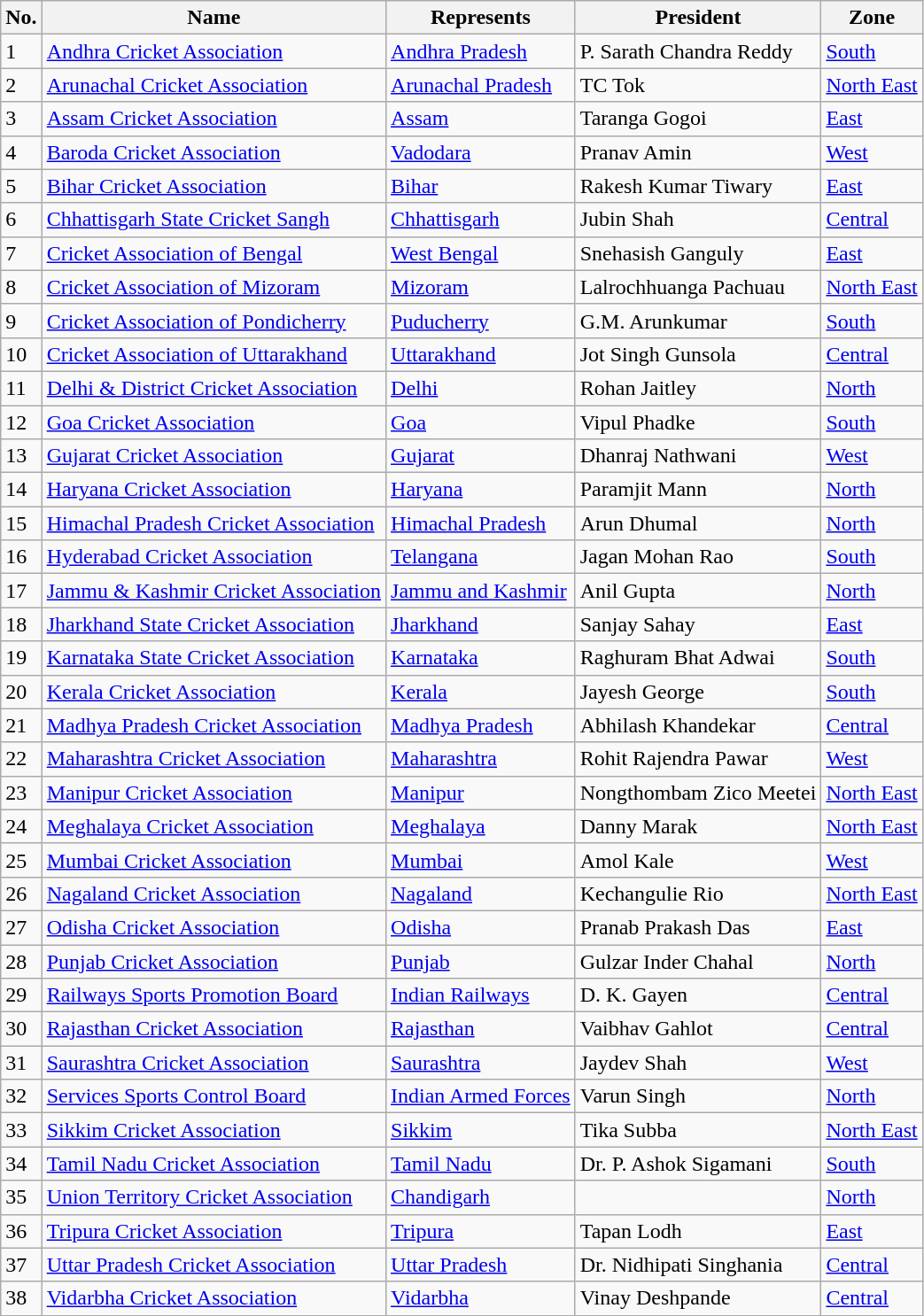<table class="wikitable sortable">
<tr>
<th>No.</th>
<th>Name</th>
<th>Represents</th>
<th>President</th>
<th>Zone</th>
</tr>
<tr>
<td>1</td>
<td><a href='#'>Andhra Cricket Association</a></td>
<td><a href='#'>Andhra Pradesh</a></td>
<td>P. Sarath Chandra Reddy</td>
<td><a href='#'>South</a></td>
</tr>
<tr>
<td>2</td>
<td><a href='#'>Arunachal Cricket Association</a></td>
<td><a href='#'>Arunachal Pradesh</a></td>
<td>TC Tok</td>
<td><a href='#'>North East</a></td>
</tr>
<tr>
<td>3</td>
<td><a href='#'>Assam Cricket Association</a></td>
<td><a href='#'>Assam</a></td>
<td>Taranga Gogoi</td>
<td><a href='#'>East</a></td>
</tr>
<tr>
<td>4</td>
<td><a href='#'>Baroda Cricket Association</a></td>
<td><a href='#'>Vadodara</a></td>
<td>Pranav Amin</td>
<td><a href='#'>West</a></td>
</tr>
<tr>
<td>5</td>
<td><a href='#'>Bihar Cricket Association</a></td>
<td><a href='#'>Bihar</a></td>
<td>Rakesh Kumar Tiwary</td>
<td><a href='#'>East</a></td>
</tr>
<tr>
<td>6</td>
<td><a href='#'>Chhattisgarh State Cricket Sangh</a></td>
<td><a href='#'>Chhattisgarh</a></td>
<td>Jubin Shah</td>
<td><a href='#'>Central</a></td>
</tr>
<tr>
<td>7</td>
<td><a href='#'>Cricket Association of Bengal</a></td>
<td><a href='#'>West Bengal</a></td>
<td>Snehasish Ganguly</td>
<td><a href='#'>East</a></td>
</tr>
<tr>
<td>8</td>
<td><a href='#'>Cricket Association of Mizoram</a></td>
<td><a href='#'>Mizoram</a></td>
<td>Lalrochhuanga Pachuau</td>
<td><a href='#'>North East</a></td>
</tr>
<tr>
<td>9</td>
<td><a href='#'>Cricket Association of Pondicherry</a></td>
<td><a href='#'>Puducherry</a></td>
<td>G.M. Arunkumar</td>
<td><a href='#'>South</a></td>
</tr>
<tr>
<td>10</td>
<td><a href='#'>Cricket Association of Uttarakhand</a></td>
<td><a href='#'>Uttarakhand</a></td>
<td>Jot Singh Gunsola</td>
<td><a href='#'>Central</a></td>
</tr>
<tr>
<td>11</td>
<td><a href='#'>Delhi & District Cricket Association</a></td>
<td><a href='#'>Delhi</a></td>
<td>Rohan Jaitley</td>
<td><a href='#'>North</a></td>
</tr>
<tr>
<td>12</td>
<td><a href='#'>Goa Cricket Association</a></td>
<td><a href='#'>Goa</a></td>
<td>Vipul Phadke</td>
<td><a href='#'>South</a></td>
</tr>
<tr>
<td>13</td>
<td><a href='#'>Gujarat Cricket Association</a></td>
<td><a href='#'>Gujarat</a><br></td>
<td>Dhanraj Nathwani</td>
<td><a href='#'>West</a></td>
</tr>
<tr>
<td>14</td>
<td><a href='#'>Haryana Cricket Association</a></td>
<td><a href='#'>Haryana</a></td>
<td>Paramjit Mann</td>
<td><a href='#'>North</a></td>
</tr>
<tr>
<td>15</td>
<td><a href='#'>Himachal Pradesh Cricket Association</a></td>
<td><a href='#'>Himachal Pradesh</a></td>
<td>Arun Dhumal</td>
<td><a href='#'>North</a></td>
</tr>
<tr>
<td>16</td>
<td><a href='#'>Hyderabad Cricket Association</a></td>
<td><a href='#'>Telangana</a></td>
<td>Jagan Mohan Rao</td>
<td><a href='#'>South</a></td>
</tr>
<tr>
<td>17</td>
<td><a href='#'>Jammu & Kashmir Cricket Association</a></td>
<td><a href='#'>Jammu and Kashmir</a></td>
<td>Anil Gupta</td>
<td><a href='#'>North</a></td>
</tr>
<tr>
<td>18</td>
<td><a href='#'>Jharkhand State Cricket Association</a></td>
<td><a href='#'>Jharkhand</a></td>
<td>Sanjay Sahay</td>
<td><a href='#'>East</a></td>
</tr>
<tr>
<td>19</td>
<td><a href='#'>Karnataka State Cricket Association</a></td>
<td><a href='#'>Karnataka</a></td>
<td>Raghuram Bhat Adwai</td>
<td><a href='#'>South</a></td>
</tr>
<tr>
<td>20</td>
<td><a href='#'>Kerala Cricket Association</a></td>
<td><a href='#'>Kerala</a></td>
<td>Jayesh George</td>
<td><a href='#'>South</a></td>
</tr>
<tr>
<td>21</td>
<td><a href='#'>Madhya Pradesh Cricket Association</a></td>
<td><a href='#'>Madhya Pradesh</a></td>
<td>Abhilash Khandekar</td>
<td><a href='#'>Central</a></td>
</tr>
<tr>
<td>22</td>
<td><a href='#'>Maharashtra Cricket Association</a></td>
<td><a href='#'>Maharashtra</a><br></td>
<td>Rohit Rajendra Pawar</td>
<td><a href='#'>West</a></td>
</tr>
<tr>
<td>23</td>
<td><a href='#'>Manipur Cricket Association</a></td>
<td><a href='#'>Manipur</a></td>
<td>Nongthombam Zico Meetei</td>
<td><a href='#'>North East</a></td>
</tr>
<tr>
<td>24</td>
<td><a href='#'>Meghalaya Cricket Association</a></td>
<td><a href='#'>Meghalaya</a></td>
<td>Danny Marak</td>
<td><a href='#'>North East</a></td>
</tr>
<tr>
<td>25</td>
<td><a href='#'>Mumbai Cricket Association</a></td>
<td><a href='#'>Mumbai</a></td>
<td>Amol Kale</td>
<td><a href='#'>West</a></td>
</tr>
<tr>
<td>26</td>
<td><a href='#'>Nagaland Cricket Association</a></td>
<td><a href='#'>Nagaland</a></td>
<td>Kechangulie Rio</td>
<td><a href='#'>North East</a></td>
</tr>
<tr>
<td>27</td>
<td><a href='#'>Odisha Cricket Association</a></td>
<td><a href='#'>Odisha</a></td>
<td>Pranab Prakash Das</td>
<td><a href='#'>East</a></td>
</tr>
<tr>
<td>28</td>
<td><a href='#'>Punjab Cricket Association</a></td>
<td><a href='#'>Punjab</a></td>
<td>Gulzar Inder Chahal</td>
<td><a href='#'>North</a></td>
</tr>
<tr>
<td>29</td>
<td><a href='#'>Railways Sports Promotion Board</a></td>
<td><a href='#'>Indian Railways</a></td>
<td>D. K. Gayen</td>
<td><a href='#'>Central</a></td>
</tr>
<tr>
<td>30</td>
<td><a href='#'>Rajasthan Cricket Association</a></td>
<td><a href='#'>Rajasthan</a></td>
<td>Vaibhav Gahlot</td>
<td><a href='#'>Central</a></td>
</tr>
<tr>
<td>31</td>
<td><a href='#'>Saurashtra Cricket Association</a></td>
<td><a href='#'>Saurashtra</a></td>
<td>Jaydev Shah</td>
<td><a href='#'>West</a></td>
</tr>
<tr>
<td>32</td>
<td><a href='#'>Services Sports Control Board</a></td>
<td><a href='#'>Indian Armed Forces</a></td>
<td>Varun Singh</td>
<td><a href='#'>North</a></td>
</tr>
<tr>
<td>33</td>
<td><a href='#'>Sikkim Cricket Association</a></td>
<td><a href='#'>Sikkim</a></td>
<td>Tika Subba</td>
<td><a href='#'>North East</a></td>
</tr>
<tr>
<td>34</td>
<td><a href='#'>Tamil Nadu Cricket Association</a></td>
<td><a href='#'>Tamil Nadu</a></td>
<td>Dr. P. Ashok Sigamani</td>
<td><a href='#'>South</a></td>
</tr>
<tr>
<td>35</td>
<td><a href='#'>Union Territory Cricket Association</a></td>
<td><a href='#'>Chandigarh</a></td>
<td></td>
<td><a href='#'>North</a></td>
</tr>
<tr>
<td>36</td>
<td><a href='#'>Tripura Cricket Association</a></td>
<td><a href='#'>Tripura</a></td>
<td>Tapan Lodh</td>
<td><a href='#'>East</a></td>
</tr>
<tr>
<td>37</td>
<td><a href='#'>Uttar Pradesh Cricket Association</a></td>
<td><a href='#'>Uttar Pradesh</a></td>
<td>Dr. Nidhipati Singhania</td>
<td><a href='#'>Central</a></td>
</tr>
<tr>
<td>38</td>
<td><a href='#'>Vidarbha Cricket Association</a></td>
<td><a href='#'>Vidarbha</a></td>
<td>Vinay Deshpande</td>
<td><a href='#'>Central</a></td>
</tr>
</table>
